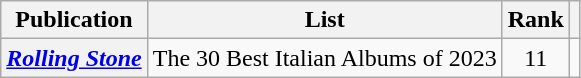<table class="wikitable sortable plainrowheaders">
<tr>
<th scope="col">Publication</th>
<th scope="col" class="unsortable">List</th>
<th scope="col" data-sort-type="number">Rank</th>
<th scope="col" class="unsortable"></th>
</tr>
<tr>
<th scope="row"><em><a href='#'>Rolling Stone</a></em></th>
<td>The 30 Best Italian Albums of 2023</td>
<td style="text-align: center;">11</td>
<td style="text-align: center;"></td>
</tr>
</table>
